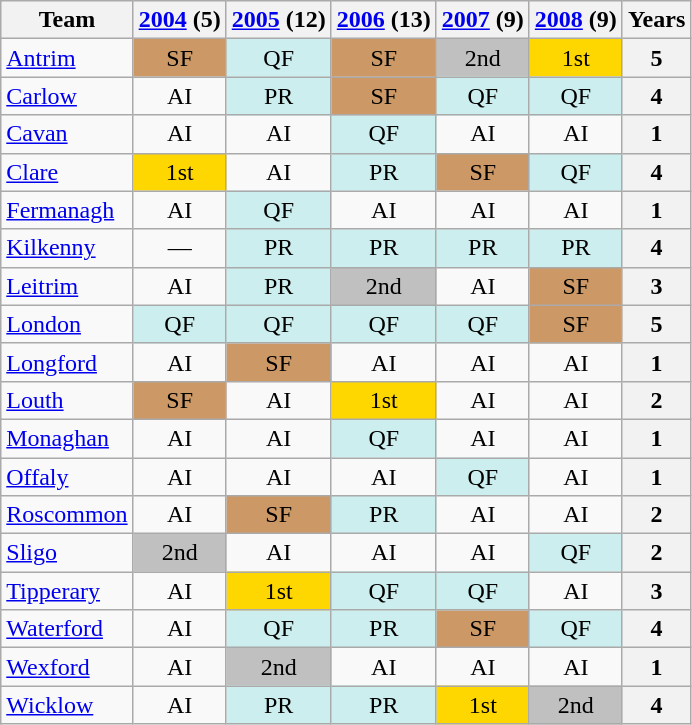<table class="wikitable sortable" style="text-align:center">
<tr>
<th>Team</th>
<th><a href='#'>2004</a> (5)</th>
<th><a href='#'>2005</a> (12)</th>
<th><a href='#'>2006</a> (13)</th>
<th><a href='#'>2007</a> (9)</th>
<th><a href='#'>2008</a> (9)</th>
<th>Years</th>
</tr>
<tr>
<td align="left"> <a href='#'>Antrim</a></td>
<td bgcolor="#cc9966">SF</td>
<td bgcolor="#cceeee">QF</td>
<td bgcolor="#cc9966">SF</td>
<td bgcolor="silver">2nd</td>
<td bgcolor="gold">1st</td>
<th>5</th>
</tr>
<tr>
<td align="left"> <a href='#'>Carlow</a></td>
<td>AI</td>
<td bgcolor="#cceeee">PR</td>
<td bgcolor="#cc9966">SF</td>
<td bgcolor="#cceeee">QF</td>
<td bgcolor="#cceeee">QF</td>
<th>4</th>
</tr>
<tr>
<td align="left"> <a href='#'>Cavan</a></td>
<td>AI</td>
<td>AI</td>
<td bgcolor="#cceeee">QF</td>
<td>AI</td>
<td>AI</td>
<th>1</th>
</tr>
<tr>
<td align="left"> <a href='#'>Clare</a></td>
<td bgcolor="gold">1st</td>
<td>AI</td>
<td bgcolor="#cceeee">PR</td>
<td bgcolor="#cc9966">SF</td>
<td bgcolor="#cceeee">QF</td>
<th>4</th>
</tr>
<tr>
<td align="left"> <a href='#'>Fermanagh</a></td>
<td>AI</td>
<td bgcolor="#cceeee">QF</td>
<td>AI</td>
<td>AI</td>
<td>AI</td>
<th>1</th>
</tr>
<tr>
<td align="left"> <a href='#'>Kilkenny</a></td>
<td>—</td>
<td bgcolor="#cceeee">PR</td>
<td bgcolor="#cceeee">PR</td>
<td bgcolor="#cceeee">PR</td>
<td bgcolor="#cceeee">PR</td>
<th>4</th>
</tr>
<tr>
<td align="left"> <a href='#'>Leitrim</a></td>
<td>AI</td>
<td bgcolor="#cceeee">PR</td>
<td bgcolor="silver">2nd</td>
<td>AI</td>
<td bgcolor="#cc9966">SF</td>
<th>3</th>
</tr>
<tr>
<td align="left"> <a href='#'>London</a></td>
<td bgcolor="#cceeee">QF</td>
<td bgcolor="#cceeee">QF</td>
<td bgcolor="#cceeee">QF</td>
<td bgcolor="#cceeee">QF</td>
<td bgcolor="#cc9966">SF</td>
<th>5</th>
</tr>
<tr>
<td align="left"> <a href='#'>Longford</a></td>
<td>AI</td>
<td bgcolor="#cc9966">SF</td>
<td>AI</td>
<td>AI</td>
<td>AI</td>
<th>1</th>
</tr>
<tr>
<td align="left"> <a href='#'>Louth</a></td>
<td bgcolor="#cc9966">SF</td>
<td>AI</td>
<td bgcolor="gold">1st</td>
<td>AI</td>
<td>AI</td>
<th>2</th>
</tr>
<tr>
<td align="left"> <a href='#'>Monaghan</a></td>
<td>AI</td>
<td>AI</td>
<td bgcolor="#cceeee">QF</td>
<td>AI</td>
<td>AI</td>
<th>1</th>
</tr>
<tr>
<td align="left"> <a href='#'>Offaly</a></td>
<td>AI</td>
<td>AI</td>
<td>AI</td>
<td bgcolor="#cceeee">QF</td>
<td>AI</td>
<th>1</th>
</tr>
<tr>
<td align="left"> <a href='#'>Roscommon</a></td>
<td>AI</td>
<td bgcolor="#cc9966">SF</td>
<td bgcolor="#cceeee">PR</td>
<td>AI</td>
<td>AI</td>
<th>2</th>
</tr>
<tr>
<td align="left"> <a href='#'>Sligo</a></td>
<td bgcolor="silver">2nd</td>
<td>AI</td>
<td>AI</td>
<td>AI</td>
<td bgcolor="#cceeee">QF</td>
<th>2</th>
</tr>
<tr>
<td align="left"> <a href='#'>Tipperary</a></td>
<td>AI</td>
<td bgcolor="gold">1st</td>
<td bgcolor="#cceeee">QF</td>
<td bgcolor="#cceeee">QF</td>
<td>AI</td>
<th>3</th>
</tr>
<tr>
<td align="left"> <a href='#'>Waterford</a></td>
<td>AI</td>
<td bgcolor="#cceeee">QF</td>
<td bgcolor="#cceeee">PR</td>
<td bgcolor="#cc9966">SF</td>
<td bgcolor="#cceeee">QF</td>
<th>4</th>
</tr>
<tr>
<td align="left"> <a href='#'>Wexford</a></td>
<td>AI</td>
<td bgcolor="silver">2nd</td>
<td>AI</td>
<td>AI</td>
<td>AI</td>
<th>1</th>
</tr>
<tr>
<td align="left"> <a href='#'>Wicklow</a></td>
<td>AI</td>
<td bgcolor="#cceeee">PR</td>
<td bgcolor="#cceeee">PR</td>
<td bgcolor="gold">1st</td>
<td bgcolor="silver">2nd</td>
<th>4</th>
</tr>
</table>
